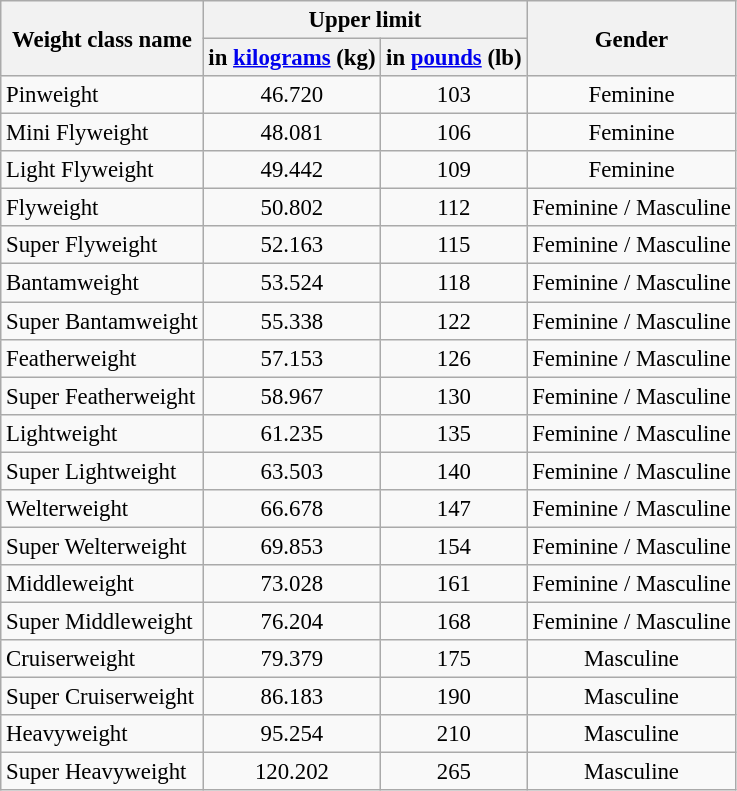<table class="wikitable" style="font-size:95%;">
<tr>
<th rowspan="2">Weight class name</th>
<th colspan="2">Upper limit</th>
<th rowspan="2">Gender</th>
</tr>
<tr>
<th>in <a href='#'>kilograms</a> (kg)</th>
<th>in <a href='#'>pounds</a> (lb)</th>
</tr>
<tr align="center">
<td align="left">Pinweight</td>
<td>46.720</td>
<td>103</td>
<td>Feminine</td>
</tr>
<tr align="center">
<td align="left">Mini Flyweight</td>
<td>48.081</td>
<td>106</td>
<td>Feminine</td>
</tr>
<tr align="center">
<td align="left">Light Flyweight</td>
<td>49.442</td>
<td>109</td>
<td>Feminine</td>
</tr>
<tr align="center">
<td align="left">Flyweight</td>
<td>50.802</td>
<td>112</td>
<td>Feminine / Masculine</td>
</tr>
<tr align="center">
<td align="left">Super Flyweight</td>
<td>52.163</td>
<td>115</td>
<td>Feminine / Masculine</td>
</tr>
<tr align="center">
<td align="left">Bantamweight</td>
<td>53.524</td>
<td>118</td>
<td>Feminine / Masculine</td>
</tr>
<tr align="center">
<td align="left">Super Bantamweight</td>
<td>55.338</td>
<td>122</td>
<td>Feminine / Masculine</td>
</tr>
<tr align="center">
<td align="left">Featherweight</td>
<td>57.153</td>
<td>126</td>
<td>Feminine / Masculine</td>
</tr>
<tr align="center">
<td align="left">Super Featherweight</td>
<td>58.967</td>
<td>130</td>
<td>Feminine / Masculine</td>
</tr>
<tr align="center">
<td align="left">Lightweight</td>
<td>61.235</td>
<td>135</td>
<td>Feminine / Masculine</td>
</tr>
<tr align="center">
<td align="left">Super Lightweight</td>
<td>63.503</td>
<td>140</td>
<td>Feminine / Masculine</td>
</tr>
<tr align="center">
<td align="left">Welterweight</td>
<td>66.678</td>
<td>147</td>
<td>Feminine / Masculine</td>
</tr>
<tr align="center">
<td align="left">Super Welterweight</td>
<td>69.853</td>
<td>154</td>
<td>Feminine / Masculine</td>
</tr>
<tr align="center">
<td align="left">Middleweight</td>
<td>73.028</td>
<td>161</td>
<td>Feminine / Masculine</td>
</tr>
<tr align="center">
<td align="left">Super Middleweight</td>
<td>76.204</td>
<td>168</td>
<td>Feminine / Masculine</td>
</tr>
<tr align="center">
<td align="left">Cruiserweight</td>
<td>79.379</td>
<td>175</td>
<td>Masculine</td>
</tr>
<tr align="center">
<td align="left">Super Cruiserweight</td>
<td>86.183</td>
<td>190</td>
<td>Masculine</td>
</tr>
<tr align="center">
<td align="left">Heavyweight</td>
<td>95.254</td>
<td>210</td>
<td>Masculine</td>
</tr>
<tr align="center">
<td align="left">Super Heavyweight</td>
<td>120.202</td>
<td>265</td>
<td>Masculine</td>
</tr>
</table>
